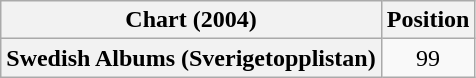<table class="wikitable plainrowheaders">
<tr>
<th>Chart (2004)</th>
<th>Position</th>
</tr>
<tr>
<th scope="row">Swedish Albums (Sverigetopplistan)</th>
<td style="text-align:center;">99</td>
</tr>
</table>
